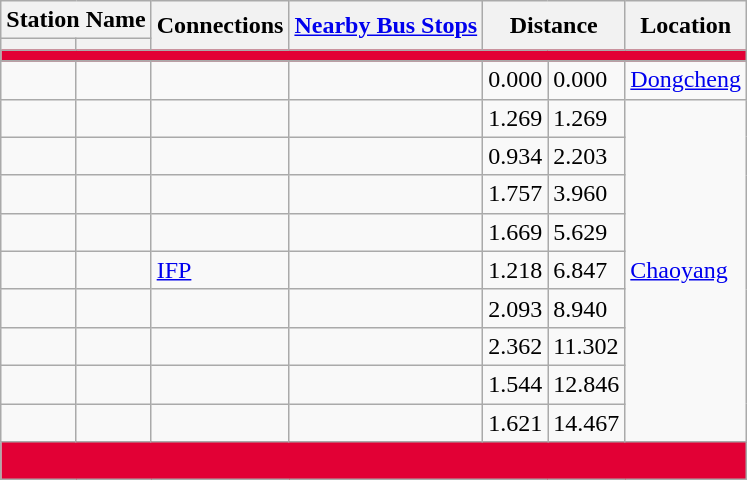<table class="wikitable">
<tr>
<th colspan=2>Station Name</th>
<th rowspan=2>Connections</th>
<th rowspan=2><a href='#'>Nearby Bus Stops</a></th>
<th colspan=2 rowspan=2>Distance<br></th>
<th rowspan=2>Location</th>
</tr>
<tr>
<th></th>
<th></th>
</tr>
<tr style=background:#E20035; height: 2pt>
<td colspan=7></td>
</tr>
<tr>
</tr>
<tr>
<td></td>
<td></td>
<td></td>
<td></td>
<td>0.000</td>
<td>0.000</td>
<td><a href='#'>Dongcheng</a></td>
</tr>
<tr>
<td></td>
<td></td>
<td></td>
<td></td>
<td>1.269</td>
<td>1.269</td>
<td rowspan=9><a href='#'>Chaoyang</a></td>
</tr>
<tr>
<td></td>
<td></td>
<td></td>
<td></td>
<td>0.934</td>
<td>2.203</td>
</tr>
<tr>
<td></td>
<td></td>
<td></td>
<td></td>
<td>1.757</td>
<td>3.960</td>
</tr>
<tr>
<td></td>
<td></td>
<td></td>
<td></td>
<td>1.669</td>
<td>5.629</td>
</tr>
<tr>
<td></td>
<td></td>
<td {{nowrap> <a href='#'>IFP</a></td>
<td></td>
<td>1.218</td>
<td>6.847</td>
</tr>
<tr>
<td></td>
<td></td>
<td></td>
<td></td>
<td>2.093</td>
<td>8.940</td>
</tr>
<tr>
<td></td>
<td></td>
<td></td>
<td></td>
<td>2.362</td>
<td>11.302</td>
</tr>
<tr>
<td></td>
<td></td>
<td></td>
<td></td>
<td>1.544</td>
<td>12.846</td>
</tr>
<tr>
<td></td>
<td></td>
<td></td>
<td></td>
<td>1.621</td>
<td>14.467</td>
</tr>
<tr style=background:#E20035; height:2pt>
<td colspan=7><br></td>
</tr>
</table>
